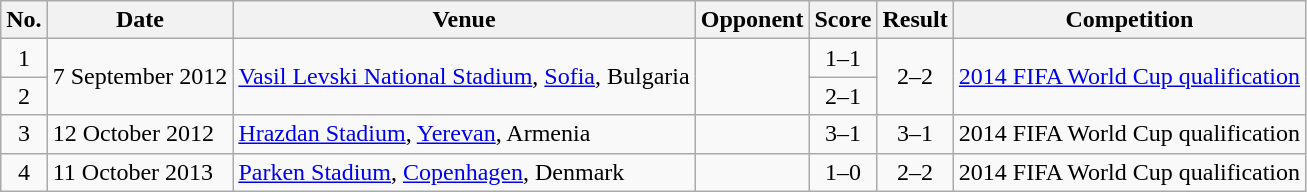<table class="wikitable sortable">
<tr>
<th scope="col">No.</th>
<th scope="col">Date</th>
<th scope="col">Venue</th>
<th scope="col">Opponent</th>
<th scope="col">Score</th>
<th scope="col">Result</th>
<th scope="col">Competition</th>
</tr>
<tr>
<td style="text-align:center">1</td>
<td rowspan="2">7 September 2012</td>
<td rowspan="2"><a href='#'>Vasil Levski National Stadium</a>, <a href='#'>Sofia</a>, Bulgaria</td>
<td rowspan="2"></td>
<td style="text-align:center">1–1</td>
<td rowspan="2" style="text-align:center">2–2</td>
<td rowspan="2"><a href='#'>2014 FIFA World Cup qualification</a></td>
</tr>
<tr>
<td style="text-align:center">2</td>
<td style="text-align:center">2–1</td>
</tr>
<tr>
<td style="text-align:center">3</td>
<td>12 October 2012</td>
<td><a href='#'>Hrazdan Stadium</a>, <a href='#'>Yerevan</a>, Armenia</td>
<td></td>
<td style="text-align:center">3–1</td>
<td style="text-align:center">3–1</td>
<td>2014 FIFA World Cup qualification</td>
</tr>
<tr>
<td style="text-align:center">4</td>
<td>11 October 2013</td>
<td><a href='#'>Parken Stadium</a>, <a href='#'>Copenhagen</a>, Denmark</td>
<td></td>
<td style="text-align:center">1–0</td>
<td style="text-align:center">2–2</td>
<td>2014 FIFA World Cup qualification</td>
</tr>
</table>
